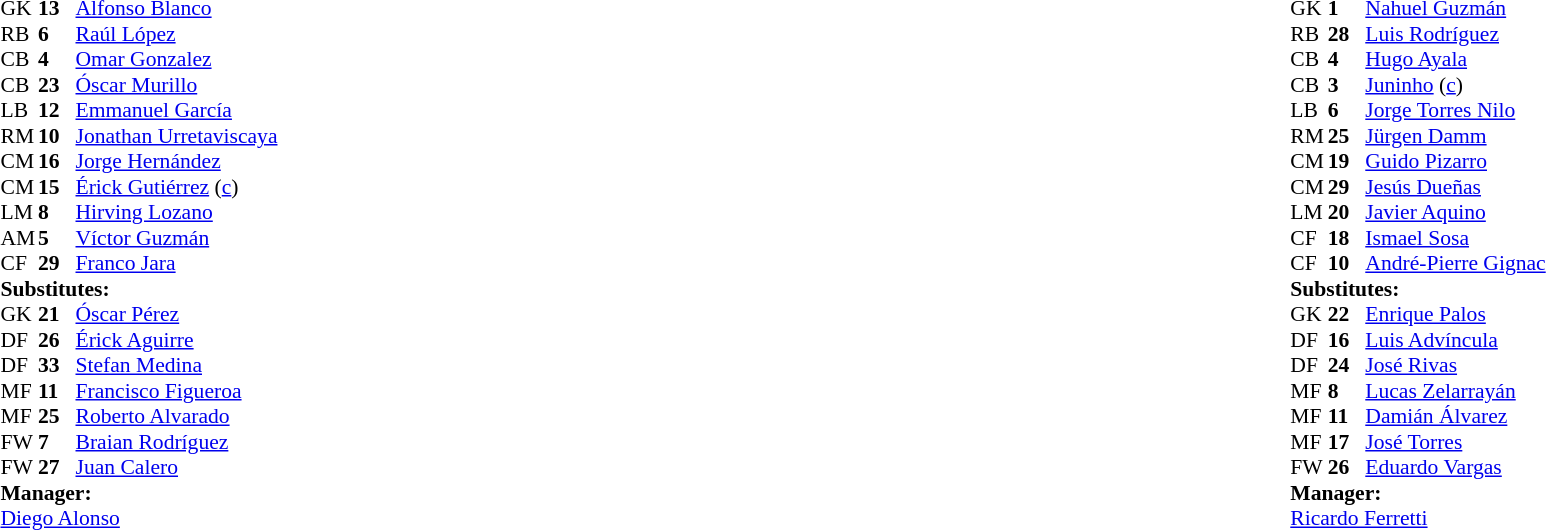<table width="100%">
<tr>
<td valign="top" width="40%"><br><table style="font-size:90%" cellspacing="0" cellpadding="0">
<tr>
<th width=25></th>
<th width=25></th>
</tr>
<tr>
<td>GK</td>
<td><strong>13</strong></td>
<td> <a href='#'>Alfonso Blanco</a></td>
</tr>
<tr>
<td>RB</td>
<td><strong>6</strong></td>
<td> <a href='#'>Raúl López</a></td>
</tr>
<tr>
<td>CB</td>
<td><strong>4</strong></td>
<td> <a href='#'>Omar Gonzalez</a></td>
</tr>
<tr>
<td>CB</td>
<td><strong>23</strong></td>
<td> <a href='#'>Óscar Murillo</a></td>
</tr>
<tr>
<td>LB</td>
<td><strong>12</strong></td>
<td> <a href='#'>Emmanuel García</a></td>
</tr>
<tr>
<td>RM</td>
<td><strong>10</strong></td>
<td> <a href='#'>Jonathan Urretaviscaya</a></td>
<td></td>
<td></td>
</tr>
<tr>
<td>CM</td>
<td><strong>16</strong></td>
<td> <a href='#'>Jorge Hernández</a></td>
</tr>
<tr>
<td>CM</td>
<td><strong>15</strong></td>
<td> <a href='#'>Érick Gutiérrez</a> (<a href='#'>c</a>)</td>
</tr>
<tr>
<td>LM</td>
<td><strong>8</strong></td>
<td> <a href='#'>Hirving Lozano</a></td>
<td></td>
<td></td>
</tr>
<tr>
<td>AM</td>
<td><strong>5</strong></td>
<td> <a href='#'>Víctor Guzmán</a></td>
<td></td>
<td></td>
</tr>
<tr>
<td>CF</td>
<td><strong>29</strong></td>
<td> <a href='#'>Franco Jara</a></td>
<td></td>
</tr>
<tr>
<td colspan=3><strong>Substitutes:</strong></td>
</tr>
<tr>
<td>GK</td>
<td><strong>21</strong></td>
<td> <a href='#'>Óscar Pérez</a></td>
</tr>
<tr>
<td>DF</td>
<td><strong>26</strong></td>
<td> <a href='#'>Érick Aguirre</a></td>
<td></td>
<td></td>
</tr>
<tr>
<td>DF</td>
<td><strong>33</strong></td>
<td> <a href='#'>Stefan Medina</a></td>
<td></td>
<td></td>
</tr>
<tr>
<td>MF</td>
<td><strong>11</strong></td>
<td> <a href='#'>Francisco Figueroa</a></td>
<td></td>
<td></td>
</tr>
<tr>
<td>MF</td>
<td><strong>25</strong></td>
<td> <a href='#'>Roberto Alvarado</a></td>
</tr>
<tr>
<td>FW</td>
<td><strong>7</strong></td>
<td> <a href='#'>Braian Rodríguez</a></td>
</tr>
<tr>
<td>FW</td>
<td><strong>27</strong></td>
<td> <a href='#'>Juan Calero</a></td>
</tr>
<tr>
<td colspan=3><strong>Manager:</strong></td>
</tr>
<tr>
<td colspan=3> <a href='#'>Diego Alonso</a></td>
</tr>
</table>
</td>
<td valign="top"></td>
<td valign="top" width="50%"><br><table style="font-size:90%; margin:auto" cellspacing="0" cellpadding="0">
<tr>
<th width=25></th>
<th width=25></th>
</tr>
<tr>
<td>GK</td>
<td><strong>1</strong></td>
<td> <a href='#'>Nahuel Guzmán</a></td>
<td></td>
</tr>
<tr>
<td>RB</td>
<td><strong>28</strong></td>
<td> <a href='#'>Luis Rodríguez</a></td>
<td></td>
<td></td>
</tr>
<tr>
<td>CB</td>
<td><strong>4</strong></td>
<td> <a href='#'>Hugo Ayala</a></td>
</tr>
<tr>
<td>CB</td>
<td><strong>3</strong></td>
<td> <a href='#'>Juninho</a> (<a href='#'>c</a>)</td>
<td></td>
</tr>
<tr>
<td>LB</td>
<td><strong>6</strong></td>
<td> <a href='#'>Jorge Torres Nilo</a></td>
<td></td>
</tr>
<tr>
<td>RM</td>
<td><strong>25</strong></td>
<td> <a href='#'>Jürgen Damm</a></td>
<td></td>
<td></td>
</tr>
<tr>
<td>CM</td>
<td><strong>19</strong></td>
<td> <a href='#'>Guido Pizarro</a></td>
<td></td>
</tr>
<tr>
<td>CM</td>
<td><strong>29</strong></td>
<td> <a href='#'>Jesús Dueñas</a></td>
<td></td>
<td></td>
</tr>
<tr>
<td>LM</td>
<td><strong>20</strong></td>
<td> <a href='#'>Javier Aquino</a></td>
</tr>
<tr>
<td>CF</td>
<td><strong>18</strong></td>
<td> <a href='#'>Ismael Sosa</a></td>
</tr>
<tr>
<td>CF</td>
<td><strong>10</strong></td>
<td> <a href='#'>André-Pierre Gignac</a></td>
</tr>
<tr>
<td colspan=3><strong>Substitutes:</strong></td>
</tr>
<tr>
<td>GK</td>
<td><strong>22</strong></td>
<td> <a href='#'>Enrique Palos</a></td>
</tr>
<tr>
<td>DF</td>
<td><strong>16</strong></td>
<td> <a href='#'>Luis Advíncula</a></td>
<td></td>
<td></td>
</tr>
<tr>
<td>DF</td>
<td><strong>24</strong></td>
<td> <a href='#'>José Rivas</a></td>
</tr>
<tr>
<td>MF</td>
<td><strong>8</strong></td>
<td> <a href='#'>Lucas Zelarrayán</a></td>
<td></td>
<td></td>
</tr>
<tr>
<td>MF</td>
<td><strong>11</strong></td>
<td> <a href='#'>Damián Álvarez</a></td>
</tr>
<tr>
<td>MF</td>
<td><strong>17</strong></td>
<td> <a href='#'>José Torres</a></td>
</tr>
<tr>
<td>FW</td>
<td><strong>26</strong></td>
<td> <a href='#'>Eduardo Vargas</a></td>
<td></td>
<td></td>
</tr>
<tr>
<td colspan=3><strong>Manager:</strong></td>
</tr>
<tr>
<td colspan=3> <a href='#'>Ricardo Ferretti</a></td>
</tr>
</table>
</td>
</tr>
</table>
